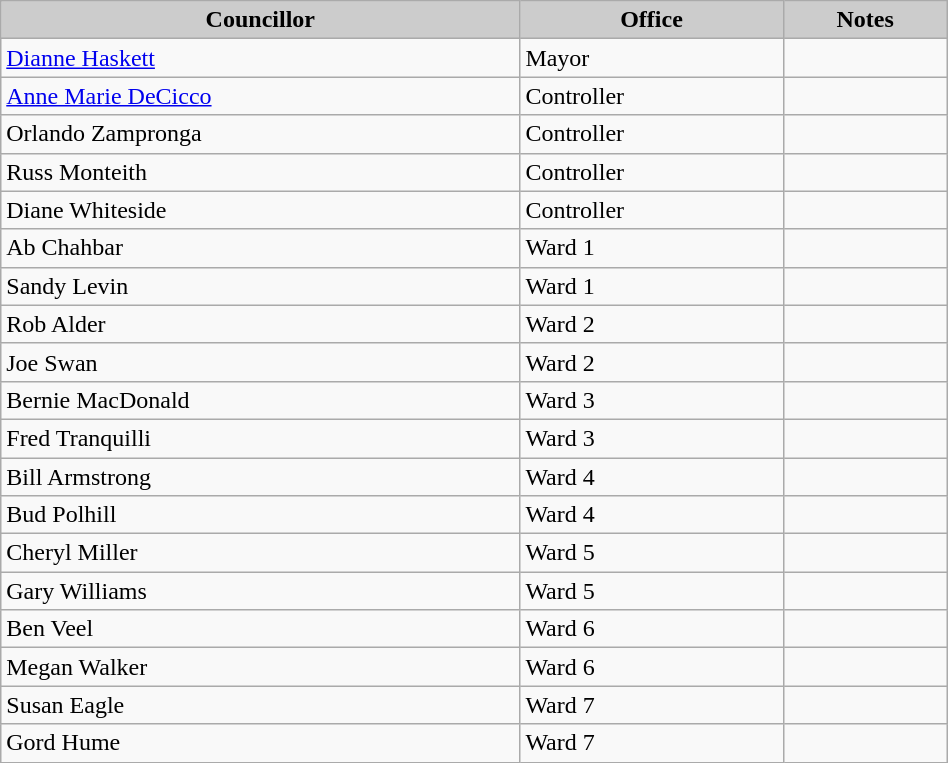<table class="wikitable" width=50%>
<tr>
<th style="background:#cccccc;"><strong>Councillor</strong></th>
<th style="background:#cccccc;"><strong>Office</strong></th>
<th style="background:#cccccc;"><strong>Notes</strong></th>
</tr>
<tr>
<td><a href='#'>Dianne Haskett</a></td>
<td>Mayor</td>
<td></td>
</tr>
<tr>
<td><a href='#'>Anne Marie DeCicco</a></td>
<td>Controller</td>
<td></td>
</tr>
<tr>
<td>Orlando Zampronga</td>
<td>Controller</td>
<td></td>
</tr>
<tr>
<td>Russ Monteith</td>
<td>Controller</td>
<td></td>
</tr>
<tr>
<td>Diane Whiteside</td>
<td>Controller</td>
<td></td>
</tr>
<tr>
<td>Ab Chahbar</td>
<td>Ward 1</td>
<td></td>
</tr>
<tr>
<td>Sandy Levin</td>
<td>Ward 1</td>
<td></td>
</tr>
<tr>
<td>Rob Alder</td>
<td>Ward 2</td>
<td></td>
</tr>
<tr>
<td>Joe Swan</td>
<td>Ward 2</td>
<td></td>
</tr>
<tr>
<td>Bernie MacDonald</td>
<td>Ward 3</td>
<td></td>
</tr>
<tr>
<td>Fred Tranquilli</td>
<td>Ward 3</td>
<td></td>
</tr>
<tr>
<td>Bill Armstrong</td>
<td>Ward 4</td>
<td></td>
</tr>
<tr>
<td>Bud Polhill</td>
<td>Ward 4</td>
<td></td>
</tr>
<tr>
<td>Cheryl Miller</td>
<td>Ward 5</td>
<td></td>
</tr>
<tr>
<td>Gary Williams</td>
<td>Ward 5</td>
<td></td>
</tr>
<tr>
<td>Ben Veel</td>
<td>Ward 6</td>
<td></td>
</tr>
<tr>
<td>Megan Walker</td>
<td>Ward 6</td>
<td></td>
</tr>
<tr>
<td>Susan Eagle</td>
<td>Ward 7</td>
<td></td>
</tr>
<tr>
<td>Gord Hume</td>
<td>Ward 7</td>
<td></td>
</tr>
</table>
